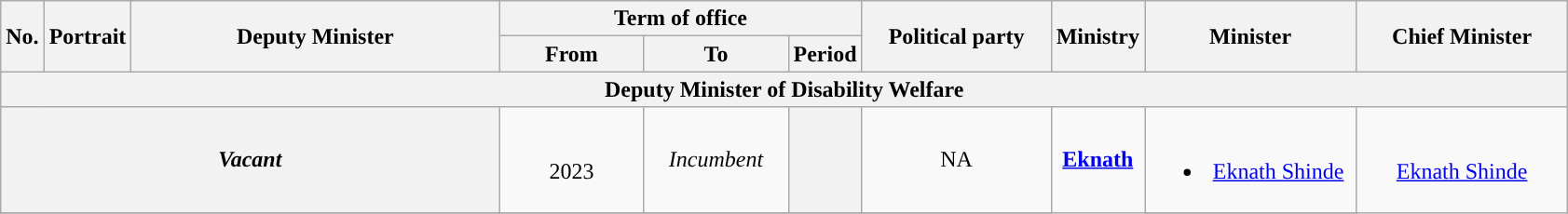<table class="wikitable" style="text-align:center">
<tr>
<th rowspan="2">No.</th>
<th rowspan="2" colspan="2">Portrait</th>
<th rowspan="2" style="width:16em">Deputy Minister<br></th>
<th colspan="3">Term of office</th>
<th rowspan="2" style="width:8em">Political party</th>
<th rowspan="2">Ministry</th>
<th rowspan="2" style="width:9em">Minister</th>
<th rowspan="2" style="width:9em">Chief Minister</th>
</tr>
<tr>
<th style="width:6em">From</th>
<th style="width:6em">To</th>
<th>Period</th>
</tr>
<tr>
<th colspan="11">Deputy Minister of Disability Welfare</th>
</tr>
<tr>
<th colspan="04"><strong><em>Vacant</em></strong></th>
<td><br>2023</td>
<td><em>Incumbent</em></td>
<th></th>
<td>NA</td>
<td rowspan="2"><a href='#'><strong>Eknath</strong></a></td>
<td><br><ul><li><a href='#'>Eknath Shinde</a></li></ul></td>
<td rowspan="2"> <br><a href='#'>Eknath Shinde</a></td>
</tr>
<tr>
</tr>
</table>
